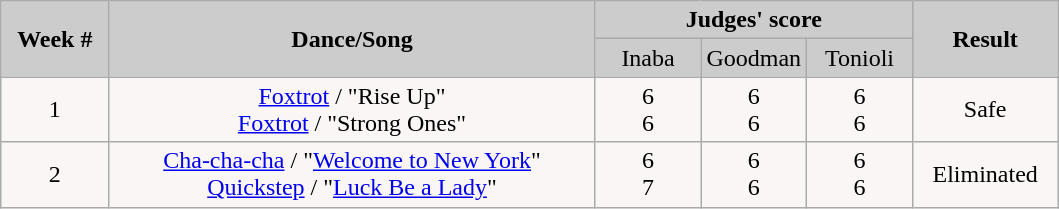<table class="wikitable" style="float:left;">
<tr style="text-align:Center; background:#ccc;">
<td rowspan="2"><strong>Week #</strong></td>
<td rowspan="2"><strong>Dance/Song</strong></td>
<td colspan="3"><strong>Judges' score</strong></td>
<td rowspan="2"><strong>Result</strong></td>
</tr>
<tr style="text-align:center; background:#ccc;">
<td style="width:10%; ">Inaba</td>
<td style="width:10%; ">Goodman</td>
<td style="width:10%; ">Tonioli</td>
</tr>
<tr style="text-align:center; background:#faf6f6;">
<td>1</td>
<td><a href='#'>Foxtrot</a> / "Rise Up"<br><a href='#'>Foxtrot</a> / "Strong Ones"</td>
<td>6<br>6</td>
<td>6<br>6</td>
<td>6<br>6</td>
<td>Safe</td>
</tr>
<tr style="text-align:center; background:#faf6f6;">
<td>2</td>
<td><a href='#'>Cha-cha-cha</a> / "<a href='#'>Welcome to New York</a>"<br><a href='#'>Quickstep</a> / "<a href='#'>Luck Be a Lady</a>"</td>
<td>6<br>7</td>
<td>6<br>6</td>
<td>6<br>6</td>
<td>Eliminated</td>
</tr>
</table>
